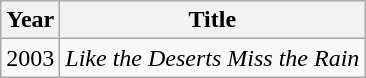<table class="wikitable">
<tr>
<th>Year</th>
<th>Title</th>
</tr>
<tr>
<td>2003</td>
<td><em>Like the Deserts Miss the Rain</em></td>
</tr>
</table>
